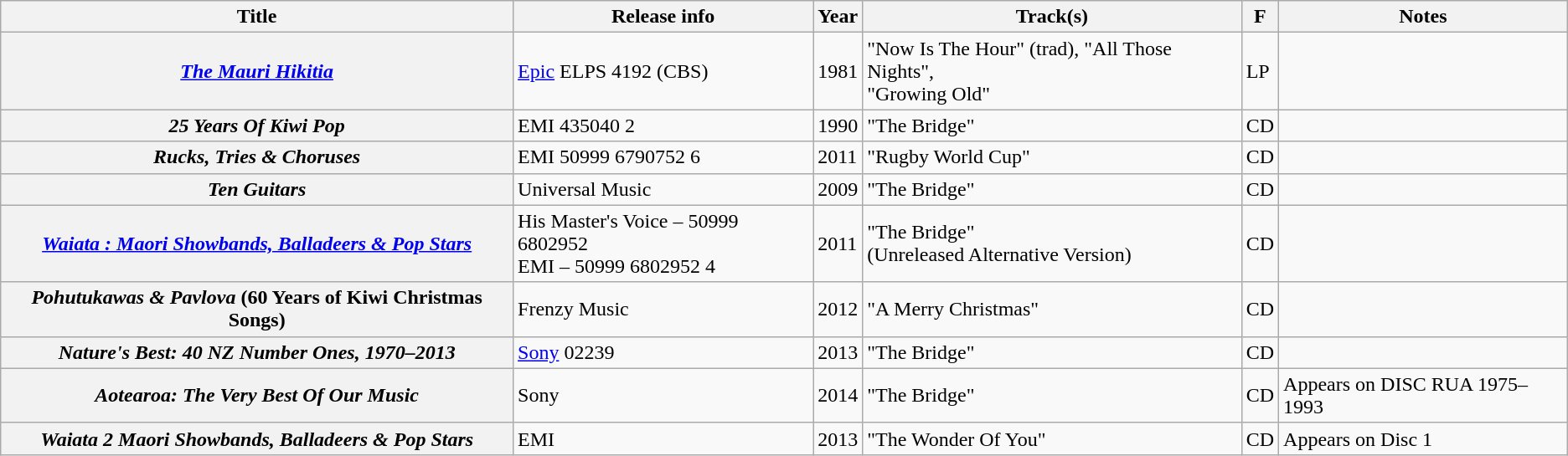<table class="wikitable plainrowheaders sortable">
<tr>
<th scope="col">Title</th>
<th scope="col">Release info</th>
<th scope="col">Year</th>
<th scope="col">Track(s)</th>
<th scope="col">F</th>
<th scope="col" class="unsortable">Notes</th>
</tr>
<tr>
<th scope="row"><em><a href='#'>The Mauri Hikitia</a></em></th>
<td><a href='#'>Epic</a> ELPS 4192 (CBS)</td>
<td>1981</td>
<td>"Now Is The Hour" (trad), "All Those Nights",<br>"Growing Old"</td>
<td>LP</td>
<td></td>
</tr>
<tr>
<th scope="row"><em>25 Years Of Kiwi Pop</em></th>
<td>EMI 435040 2</td>
<td>1990</td>
<td>"The Bridge"</td>
<td>CD</td>
<td></td>
</tr>
<tr>
<th scope="row"><em>Rucks, Tries & Choruses</em></th>
<td>EMI 50999 6790752 6</td>
<td>2011</td>
<td>"Rugby World Cup"</td>
<td>CD</td>
<td></td>
</tr>
<tr>
<th scope="row"><em>Ten Guitars</em></th>
<td>Universal Music</td>
<td>2009</td>
<td>"The Bridge"</td>
<td>CD</td>
<td></td>
</tr>
<tr>
<th scope="row"><em><a href='#'>Waiata : Maori Showbands, Balladeers & Pop Stars</a></em></th>
<td>His Master's Voice – 50999 6802952<br>EMI – 50999 6802952 4</td>
<td>2011</td>
<td>"The Bridge"<br>(Unreleased Alternative Version)</td>
<td>CD</td>
<td></td>
</tr>
<tr>
<th scope="row"><em>Pohutukawas & Pavlova</em> (60 Years of Kiwi Christmas Songs)</th>
<td>Frenzy Music</td>
<td>2012</td>
<td>"A Merry Christmas"</td>
<td>CD</td>
<td></td>
</tr>
<tr>
<th scope="row"><em>Nature's Best: 40 NZ Number Ones, 1970–2013</em></th>
<td><a href='#'>Sony</a> 02239</td>
<td>2013</td>
<td>"The Bridge"</td>
<td>CD</td>
<td></td>
</tr>
<tr>
<th scope="row"><em>Aotearoa: The Very Best Of Our Music</em></th>
<td>Sony</td>
<td>2014</td>
<td>"The Bridge"</td>
<td>CD</td>
<td>Appears on DISC RUA 1975–1993</td>
</tr>
<tr>
<th scope="row"><em>Waiata 2 Maori Showbands, Balladeers & Pop Stars</em></th>
<td>EMI</td>
<td>2013</td>
<td>"The Wonder Of You"</td>
<td>CD</td>
<td>Appears on Disc 1</td>
</tr>
</table>
